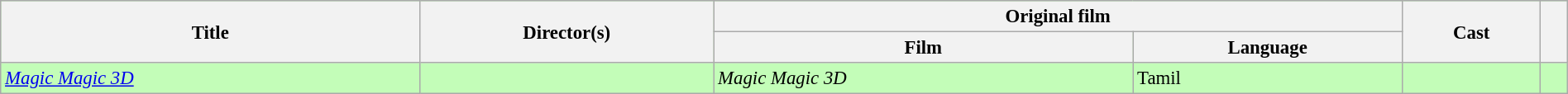<table class="wikitable sortable"  style="width:100%; background:#c3fdb8; font-size:95%;">
<tr>
<th scope="col" rowspan="2">Title</th>
<th scope="col" rowspan="2">Director(s)</th>
<th scope="col" colspan="2">Original film</th>
<th scope="col" rowspan="2">Cast</th>
<th scope="col" rowspan="2" class="unsortable"></th>
</tr>
<tr>
<th scope="col">Film</th>
<th scope="col">Language</th>
</tr>
<tr>
<td><em><a href='#'>Magic Magic 3D</a></em></td>
<td></td>
<td><em>Magic Magic 3D</em></td>
<td>Tamil</td>
<td></td>
<td></td>
</tr>
</table>
